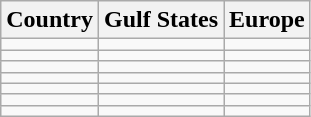<table class="wikitable">
<tr>
<th>Country</th>
<th>Gulf States</th>
<th>Europe</th>
</tr>
<tr>
<td></td>
<td></td>
<td></td>
</tr>
<tr>
<td></td>
<td></td>
<td></td>
</tr>
<tr>
<td></td>
<td></td>
<td></td>
</tr>
<tr>
<td></td>
<td></td>
<td></td>
</tr>
<tr>
<td></td>
<td></td>
<td></td>
</tr>
<tr>
<td></td>
<td></td>
<td></td>
</tr>
<tr>
<td></td>
<td></td>
<td></td>
</tr>
</table>
